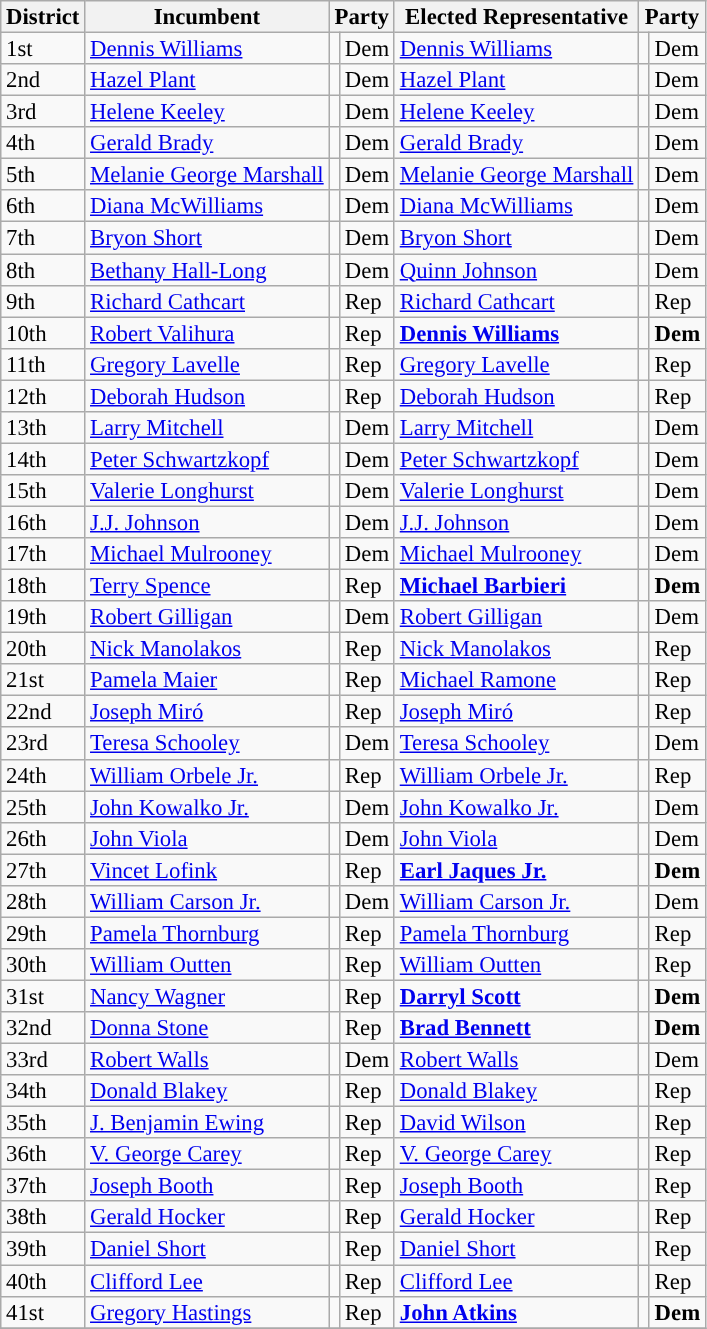<table class="sortable wikitable" style="font-size:95%;line-height:14px;">
<tr>
<th class="sortable">District</th>
<th class="unsortable">Incumbent</th>
<th colspan="2">Party</th>
<th class="unsortable">Elected Representative</th>
<th colspan="2">Party</th>
</tr>
<tr>
<td>1st</td>
<td><a href='#'>Dennis Williams</a></td>
<td style="background:"></td>
<td>Dem</td>
<td><a href='#'>Dennis Williams</a></td>
<td style="background:"></td>
<td>Dem</td>
</tr>
<tr>
<td>2nd</td>
<td><a href='#'>Hazel Plant</a></td>
<td style="background:"></td>
<td>Dem</td>
<td><a href='#'>Hazel Plant</a></td>
<td style="background:"></td>
<td>Dem</td>
</tr>
<tr>
<td>3rd</td>
<td><a href='#'>Helene Keeley</a></td>
<td style="background:"></td>
<td>Dem</td>
<td><a href='#'>Helene Keeley</a></td>
<td style="background:"></td>
<td>Dem</td>
</tr>
<tr>
<td>4th</td>
<td><a href='#'>Gerald Brady</a></td>
<td style="background:"></td>
<td>Dem</td>
<td><a href='#'>Gerald Brady</a></td>
<td style="background:"></td>
<td>Dem</td>
</tr>
<tr>
<td>5th</td>
<td><a href='#'>Melanie George Marshall</a></td>
<td style="background:"></td>
<td>Dem</td>
<td><a href='#'>Melanie George Marshall</a></td>
<td style="background:"></td>
<td>Dem</td>
</tr>
<tr>
<td>6th</td>
<td><a href='#'>Diana McWilliams</a></td>
<td style="background:"></td>
<td>Dem</td>
<td><a href='#'>Diana McWilliams</a></td>
<td style="background:"></td>
<td>Dem</td>
</tr>
<tr>
<td>7th</td>
<td><a href='#'>Bryon Short</a></td>
<td style="background:"></td>
<td>Dem</td>
<td><a href='#'>Bryon Short</a></td>
<td style="background:"></td>
<td>Dem</td>
</tr>
<tr>
<td>8th</td>
<td><a href='#'>Bethany Hall-Long</a></td>
<td style="background:"></td>
<td>Dem</td>
<td><a href='#'>Quinn Johnson</a></td>
<td style="background:"></td>
<td>Dem</td>
</tr>
<tr>
<td>9th</td>
<td><a href='#'>Richard Cathcart</a></td>
<td style="background:"></td>
<td>Rep</td>
<td><a href='#'>Richard Cathcart</a></td>
<td style="background:"></td>
<td>Rep</td>
</tr>
<tr>
<td>10th</td>
<td><a href='#'>Robert Valihura</a></td>
<td style="background:"></td>
<td>Rep</td>
<td><strong><a href='#'>Dennis Williams</a></strong></td>
<td style="background:"></td>
<td><strong>Dem</strong></td>
</tr>
<tr>
<td>11th</td>
<td><a href='#'>Gregory Lavelle</a></td>
<td style="background:"></td>
<td>Rep</td>
<td><a href='#'>Gregory Lavelle</a></td>
<td style="background:"></td>
<td>Rep</td>
</tr>
<tr>
<td>12th</td>
<td><a href='#'>Deborah Hudson</a></td>
<td style="background:"></td>
<td>Rep</td>
<td><a href='#'>Deborah Hudson</a></td>
<td style="background:"></td>
<td>Rep</td>
</tr>
<tr>
<td>13th</td>
<td><a href='#'>Larry Mitchell</a></td>
<td style="background:"></td>
<td>Dem</td>
<td><a href='#'>Larry Mitchell</a></td>
<td style="background:"></td>
<td>Dem</td>
</tr>
<tr>
<td>14th</td>
<td><a href='#'>Peter Schwartzkopf</a></td>
<td style="background:"></td>
<td>Dem</td>
<td><a href='#'>Peter Schwartzkopf</a></td>
<td style="background:"></td>
<td>Dem</td>
</tr>
<tr>
<td>15th</td>
<td><a href='#'>Valerie Longhurst</a></td>
<td style="background:"></td>
<td>Dem</td>
<td><a href='#'>Valerie Longhurst</a></td>
<td style="background:"></td>
<td>Dem</td>
</tr>
<tr>
<td>16th</td>
<td><a href='#'>J.J. Johnson</a></td>
<td style="background:"></td>
<td>Dem</td>
<td><a href='#'>J.J. Johnson</a></td>
<td style="background:"></td>
<td>Dem</td>
</tr>
<tr>
<td>17th</td>
<td><a href='#'>Michael Mulrooney</a></td>
<td style="background:"></td>
<td>Dem</td>
<td><a href='#'>Michael Mulrooney</a></td>
<td style="background:"></td>
<td>Dem</td>
</tr>
<tr>
<td>18th</td>
<td><a href='#'>Terry Spence</a></td>
<td style="background:"></td>
<td>Rep</td>
<td><strong><a href='#'>Michael Barbieri</a></strong></td>
<td style="background:"></td>
<td><strong>Dem</strong></td>
</tr>
<tr>
<td>19th</td>
<td><a href='#'>Robert Gilligan</a></td>
<td style="background:"></td>
<td>Dem</td>
<td><a href='#'>Robert Gilligan</a></td>
<td style="background:"></td>
<td>Dem</td>
</tr>
<tr>
<td>20th</td>
<td><a href='#'>Nick Manolakos</a></td>
<td style="background:"></td>
<td>Rep</td>
<td><a href='#'>Nick Manolakos</a></td>
<td style="background:"></td>
<td>Rep</td>
</tr>
<tr>
<td>21st</td>
<td><a href='#'>Pamela Maier</a></td>
<td style="background:"></td>
<td>Rep</td>
<td><a href='#'>Michael Ramone</a></td>
<td style="background:"></td>
<td>Rep</td>
</tr>
<tr>
<td>22nd</td>
<td><a href='#'>Joseph Miró</a></td>
<td style="background:"></td>
<td>Rep</td>
<td><a href='#'>Joseph Miró</a></td>
<td style="background:"></td>
<td>Rep</td>
</tr>
<tr>
<td>23rd</td>
<td><a href='#'>Teresa Schooley</a></td>
<td style="background:"></td>
<td>Dem</td>
<td><a href='#'>Teresa Schooley</a></td>
<td style="background:"></td>
<td>Dem</td>
</tr>
<tr>
<td>24th</td>
<td><a href='#'>William Orbele Jr.</a></td>
<td style="background:"></td>
<td>Rep</td>
<td><a href='#'>William Orbele Jr.</a></td>
<td style="background:"></td>
<td>Rep</td>
</tr>
<tr>
<td>25th</td>
<td><a href='#'>John Kowalko Jr.</a></td>
<td style="background:"></td>
<td>Dem</td>
<td><a href='#'>John Kowalko Jr.</a></td>
<td style="background:"></td>
<td>Dem</td>
</tr>
<tr>
<td>26th</td>
<td><a href='#'>John Viola</a></td>
<td style="background:"></td>
<td>Dem</td>
<td><a href='#'>John Viola</a></td>
<td style="background:"></td>
<td>Dem</td>
</tr>
<tr>
<td>27th</td>
<td><a href='#'>Vincet Lofink</a></td>
<td style="background:"></td>
<td>Rep</td>
<td><strong><a href='#'>Earl Jaques Jr.</a></strong></td>
<td style="background:"></td>
<td><strong>Dem</strong></td>
</tr>
<tr>
<td>28th</td>
<td><a href='#'>William Carson Jr.</a></td>
<td style="background:"></td>
<td>Dem</td>
<td><a href='#'>William Carson Jr.</a></td>
<td style="background:"></td>
<td>Dem</td>
</tr>
<tr>
<td>29th</td>
<td><a href='#'>Pamela Thornburg</a></td>
<td style="background:"></td>
<td>Rep</td>
<td><a href='#'>Pamela Thornburg</a></td>
<td style="background:"></td>
<td>Rep</td>
</tr>
<tr>
<td>30th</td>
<td><a href='#'>William Outten</a></td>
<td style="background:"></td>
<td>Rep</td>
<td><a href='#'>William Outten</a></td>
<td style="background:"></td>
<td>Rep</td>
</tr>
<tr>
<td>31st</td>
<td><a href='#'>Nancy Wagner</a></td>
<td style="background:"></td>
<td>Rep</td>
<td><strong><a href='#'>Darryl Scott</a></strong></td>
<td style="background:"></td>
<td><strong>Dem</strong></td>
</tr>
<tr>
<td>32nd</td>
<td><a href='#'>Donna Stone</a></td>
<td style="background:"></td>
<td>Rep</td>
<td><strong><a href='#'>Brad Bennett</a></strong></td>
<td style="background:"></td>
<td><strong>Dem</strong></td>
</tr>
<tr>
<td>33rd</td>
<td><a href='#'>Robert Walls</a></td>
<td style="background:"></td>
<td>Dem</td>
<td><a href='#'>Robert Walls</a></td>
<td style="background:"></td>
<td>Dem</td>
</tr>
<tr>
<td>34th</td>
<td><a href='#'>Donald Blakey</a></td>
<td style="background:"></td>
<td>Rep</td>
<td><a href='#'>Donald Blakey</a></td>
<td style="background:"></td>
<td>Rep</td>
</tr>
<tr>
<td>35th</td>
<td><a href='#'>J. Benjamin Ewing</a></td>
<td style="background:"></td>
<td>Rep</td>
<td><a href='#'>David Wilson</a></td>
<td style="background:"></td>
<td>Rep</td>
</tr>
<tr>
<td>36th</td>
<td><a href='#'>V. George Carey</a></td>
<td style="background:"></td>
<td>Rep</td>
<td><a href='#'>V. George Carey</a></td>
<td style="background:"></td>
<td>Rep</td>
</tr>
<tr>
<td>37th</td>
<td><a href='#'>Joseph Booth</a></td>
<td style="background:"></td>
<td>Rep</td>
<td><a href='#'>Joseph Booth</a></td>
<td style="background:"></td>
<td>Rep</td>
</tr>
<tr>
<td>38th</td>
<td><a href='#'>Gerald Hocker</a></td>
<td style="background:"></td>
<td>Rep</td>
<td><a href='#'>Gerald Hocker</a></td>
<td style="background:"></td>
<td>Rep</td>
</tr>
<tr>
<td>39th</td>
<td><a href='#'>Daniel Short</a></td>
<td style="background:"></td>
<td>Rep</td>
<td><a href='#'>Daniel Short</a></td>
<td style="background:"></td>
<td>Rep</td>
</tr>
<tr>
<td>40th</td>
<td><a href='#'>Clifford Lee</a></td>
<td style="background:"></td>
<td>Rep</td>
<td><a href='#'>Clifford Lee</a></td>
<td style="background:"></td>
<td>Rep</td>
</tr>
<tr>
<td>41st</td>
<td><a href='#'>Gregory Hastings</a></td>
<td style="background:"></td>
<td>Rep</td>
<td><strong><a href='#'>John Atkins</a></strong></td>
<td style="background:"></td>
<td><strong>Dem</strong></td>
</tr>
<tr>
</tr>
</table>
